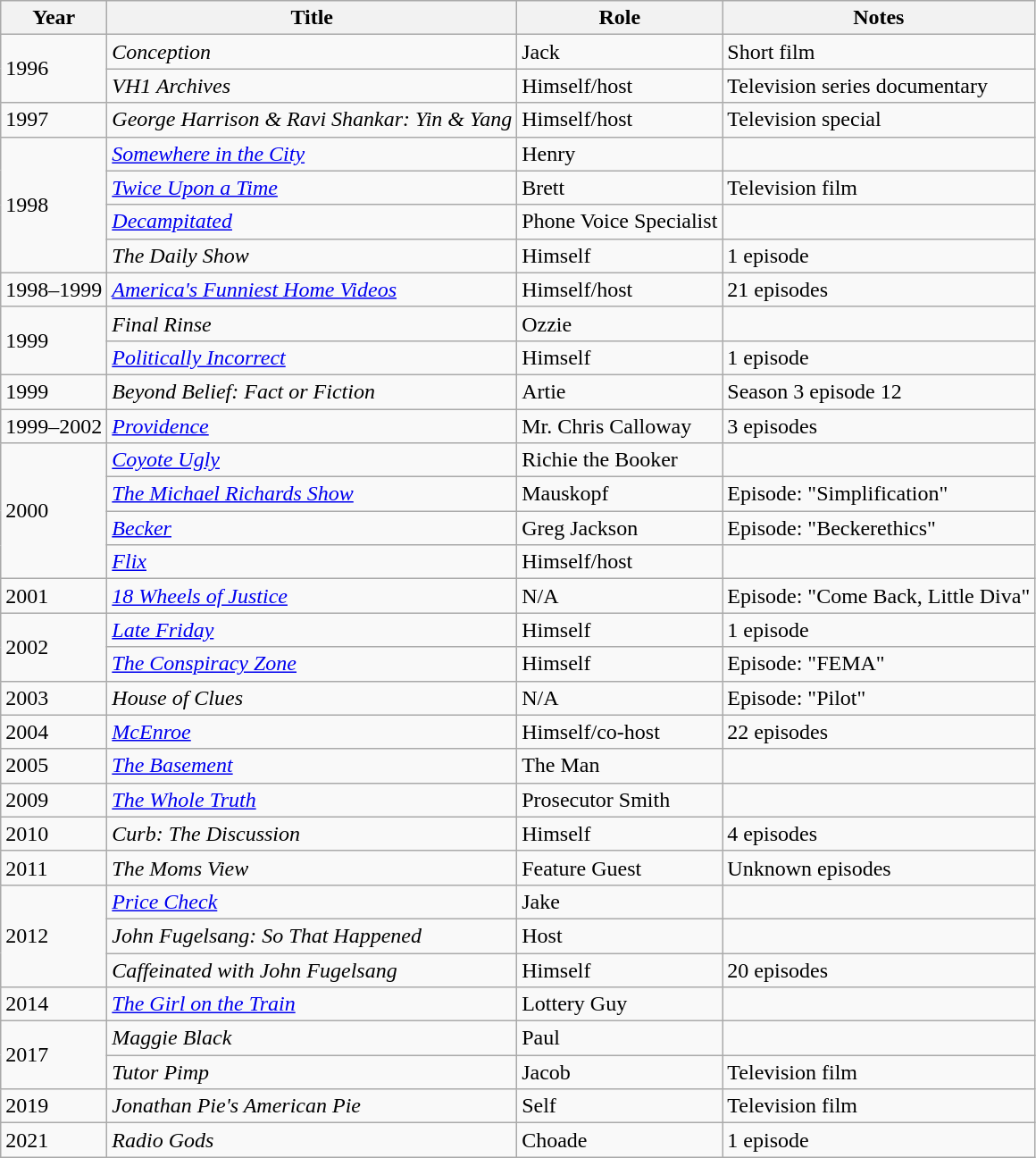<table class="wikitable sortable">
<tr>
<th>Year</th>
<th>Title</th>
<th>Role</th>
<th class="unsortable">Notes</th>
</tr>
<tr>
<td rowspan="2">1996</td>
<td><em>Conception</em></td>
<td>Jack</td>
<td>Short film</td>
</tr>
<tr>
<td><em>VH1 Archives</em></td>
<td>Himself/host</td>
<td>Television series documentary</td>
</tr>
<tr>
<td>1997</td>
<td><em>George Harrison & Ravi Shankar: Yin & Yang</em></td>
<td>Himself/host</td>
<td>Television special</td>
</tr>
<tr>
<td rowspan="4">1998</td>
<td><em><a href='#'>Somewhere in the City</a></em></td>
<td>Henry</td>
<td></td>
</tr>
<tr>
<td><em><a href='#'>Twice Upon a Time</a></em></td>
<td>Brett</td>
<td>Television film</td>
</tr>
<tr>
<td><em><a href='#'>Decampitated</a></em></td>
<td>Phone Voice Specialist</td>
<td></td>
</tr>
<tr>
<td><em>The Daily Show</em></td>
<td>Himself</td>
<td>1 episode</td>
</tr>
<tr>
<td>1998–1999</td>
<td><em><a href='#'>America's Funniest Home Videos</a></em></td>
<td>Himself/host</td>
<td>21 episodes</td>
</tr>
<tr>
<td rowspan="2">1999</td>
<td><em>Final Rinse</em></td>
<td>Ozzie</td>
<td></td>
</tr>
<tr>
<td><em><a href='#'>Politically Incorrect</a></em></td>
<td>Himself</td>
<td>1 episode</td>
</tr>
<tr>
<td>1999</td>
<td><em>Beyond Belief: Fact or Fiction</em></td>
<td>Artie</td>
<td>Season 3 episode 12</td>
</tr>
<tr>
<td>1999–2002</td>
<td><em><a href='#'>Providence</a></em></td>
<td>Mr. Chris Calloway</td>
<td>3 episodes</td>
</tr>
<tr>
<td rowspan="4">2000</td>
<td><em><a href='#'>Coyote Ugly</a></em></td>
<td>Richie the Booker</td>
<td></td>
</tr>
<tr>
<td><em><a href='#'>The Michael Richards Show</a></em></td>
<td>Mauskopf</td>
<td>Episode: "Simplification"</td>
</tr>
<tr>
<td><em><a href='#'>Becker</a></em></td>
<td>Greg Jackson</td>
<td>Episode: "Beckerethics"</td>
</tr>
<tr>
<td><em><a href='#'>Flix</a></em></td>
<td>Himself/host</td>
<td></td>
</tr>
<tr>
<td>2001</td>
<td><em><a href='#'>18 Wheels of Justice</a></em></td>
<td>N/A</td>
<td>Episode: "Come Back, Little Diva"</td>
</tr>
<tr>
<td rowspan="2">2002</td>
<td><em><a href='#'>Late Friday</a></em></td>
<td>Himself</td>
<td>1 episode</td>
</tr>
<tr>
<td><em><a href='#'>The Conspiracy Zone</a></em></td>
<td>Himself</td>
<td>Episode: "FEMA"</td>
</tr>
<tr>
<td>2003</td>
<td><em>House of Clues</em></td>
<td>N/A</td>
<td>Episode: "Pilot"</td>
</tr>
<tr>
<td>2004</td>
<td><em><a href='#'>McEnroe</a></em></td>
<td>Himself/co-host</td>
<td>22 episodes</td>
</tr>
<tr>
<td>2005</td>
<td><em><a href='#'>The Basement</a></em></td>
<td>The Man</td>
<td></td>
</tr>
<tr>
<td>2009</td>
<td><em><a href='#'>The Whole Truth</a></em></td>
<td>Prosecutor Smith</td>
<td></td>
</tr>
<tr>
<td>2010</td>
<td><em>Curb: The Discussion</em></td>
<td>Himself</td>
<td>4 episodes</td>
</tr>
<tr>
<td>2011</td>
<td><em>The Moms View</em></td>
<td>Feature Guest</td>
<td>Unknown episodes</td>
</tr>
<tr>
<td rowspan="3">2012</td>
<td><em><a href='#'>Price Check</a></em></td>
<td>Jake</td>
<td></td>
</tr>
<tr>
<td><em>John Fugelsang: So That Happened</em></td>
<td>Host</td>
<td></td>
</tr>
<tr>
<td><em>Caffeinated with John Fugelsang</em></td>
<td>Himself</td>
<td>20 episodes</td>
</tr>
<tr>
<td>2014</td>
<td><em><a href='#'>The Girl on the Train</a></em></td>
<td>Lottery Guy</td>
<td></td>
</tr>
<tr>
<td rowspan="2">2017</td>
<td><em>Maggie Black</em></td>
<td>Paul</td>
<td></td>
</tr>
<tr>
<td><em>Tutor Pimp</em></td>
<td>Jacob</td>
<td>Television film</td>
</tr>
<tr>
<td>2019</td>
<td><em>Jonathan Pie's American Pie</em></td>
<td>Self</td>
<td>Television film</td>
</tr>
<tr>
<td>2021</td>
<td><em>Radio Gods</em></td>
<td>Choade</td>
<td>1 episode</td>
</tr>
</table>
